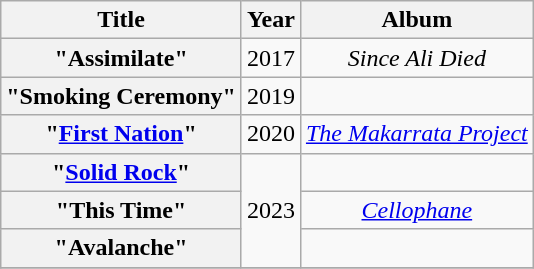<table class="wikitable plainrowheaders" style="text-align:center;">
<tr>
<th>Title</th>
<th>Year</th>
<th>Album</th>
</tr>
<tr>
<th scope="row">"Assimilate"<br></th>
<td>2017</td>
<td><em>Since Ali Died</em></td>
</tr>
<tr>
<th scope="row">"Smoking Ceremony"<br></th>
<td>2019</td>
<td></td>
</tr>
<tr>
<th scope="row">"<a href='#'>First Nation</a>" <br></th>
<td>2020</td>
<td><em><a href='#'>The Makarrata Project</a></em></td>
</tr>
<tr>
<th scope="row">"<a href='#'>Solid Rock</a>" <br></th>
<td rowspan="3">2023</td>
<td></td>
</tr>
<tr>
<th scope="row">"This Time" <br></th>
<td><em><a href='#'>Cellophane</a></em></td>
</tr>
<tr>
<th scope="row">"Avalanche"<br></th>
<td></td>
</tr>
<tr>
</tr>
</table>
